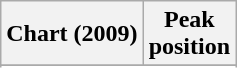<table class="wikitable">
<tr>
<th>Chart (2009)</th>
<th>Peak<br>position</th>
</tr>
<tr>
</tr>
<tr>
</tr>
</table>
